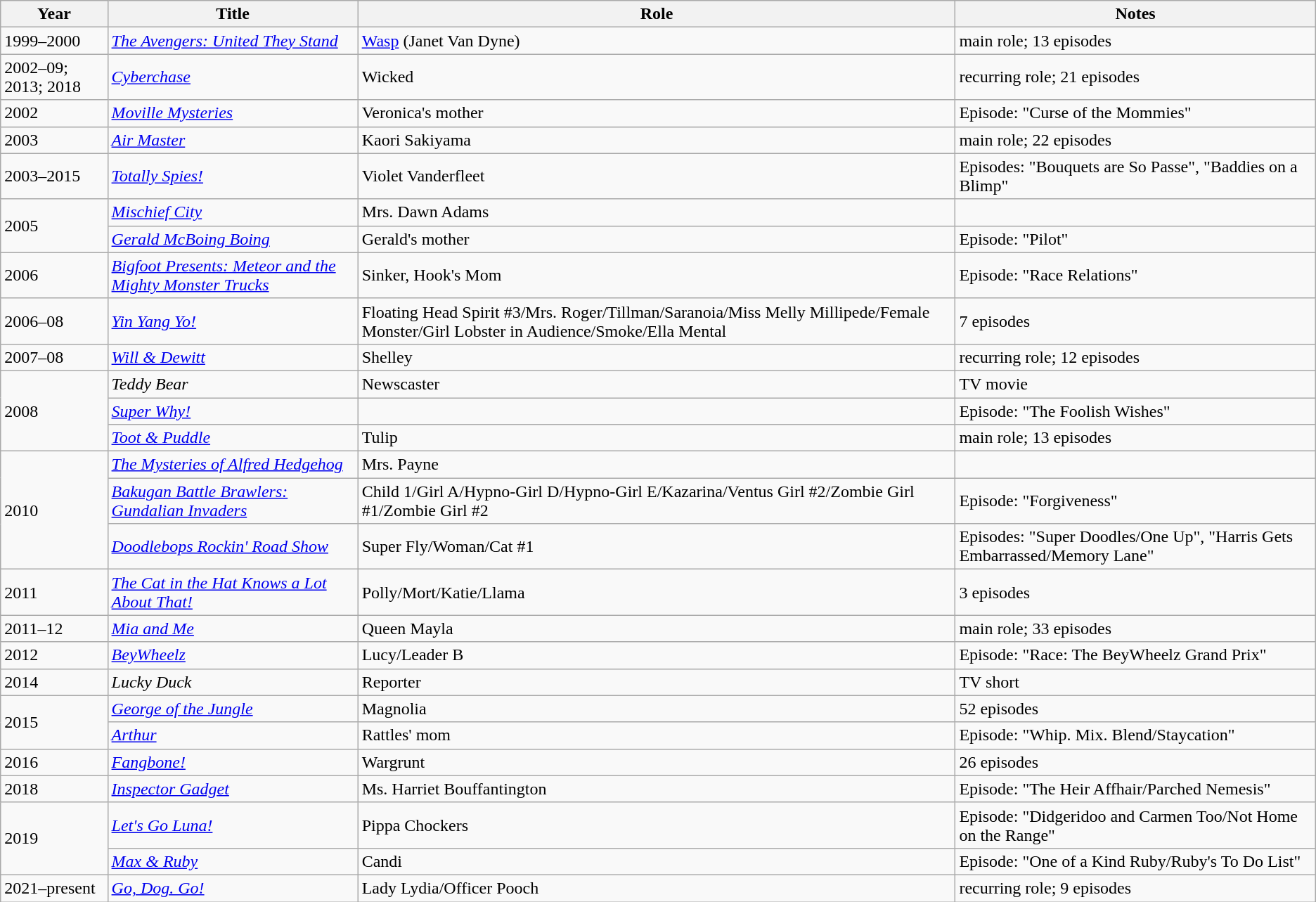<table class="wikitable sortable">
<tr>
<th>Year</th>
<th>Title</th>
<th>Role</th>
<th class="unsortable">Notes</th>
</tr>
<tr>
<td>1999–2000</td>
<td data-sort-value="Avengers: United They Stand, The"><em><a href='#'>The Avengers: United They Stand</a></em></td>
<td><a href='#'>Wasp</a> (Janet Van Dyne)</td>
<td>main role; 13 episodes</td>
</tr>
<tr>
<td>2002–09; 2013; 2018</td>
<td><em><a href='#'>Cyberchase</a></em></td>
<td>Wicked</td>
<td>recurring role; 21 episodes</td>
</tr>
<tr>
<td>2002</td>
<td><em><a href='#'>Moville Mysteries</a></em></td>
<td>Veronica's mother</td>
<td>Episode: "Curse of the Mommies"</td>
</tr>
<tr>
<td>2003</td>
<td><em><a href='#'>Air Master</a></em></td>
<td>Kaori Sakiyama</td>
<td>main role; 22 episodes</td>
</tr>
<tr>
<td>2003–2015</td>
<td><em><a href='#'>Totally Spies!</a></em></td>
<td>Violet Vanderfleet</td>
<td>Episodes: "Bouquets are So Passe", "Baddies on a Blimp"</td>
</tr>
<tr>
<td rowspan="2">2005</td>
<td><em><a href='#'>Mischief City</a></em></td>
<td>Mrs. Dawn Adams</td>
<td></td>
</tr>
<tr>
<td><em><a href='#'>Gerald McBoing Boing</a></em></td>
<td>Gerald's mother</td>
<td>Episode: "Pilot"</td>
</tr>
<tr>
<td>2006</td>
<td><em><a href='#'>Bigfoot Presents: Meteor and the Mighty Monster Trucks</a></em></td>
<td>Sinker, Hook's Mom</td>
<td>Episode: "Race Relations"</td>
</tr>
<tr>
<td>2006–08</td>
<td><em><a href='#'>Yin Yang Yo!</a></em></td>
<td>Floating Head Spirit #3/Mrs. Roger/Tillman/Saranoia/Miss Melly Millipede/Female Monster/Girl Lobster in Audience/Smoke/Ella Mental</td>
<td>7 episodes</td>
</tr>
<tr>
<td>2007–08</td>
<td><em><a href='#'>Will & Dewitt</a></em></td>
<td>Shelley</td>
<td>recurring role; 12 episodes</td>
</tr>
<tr>
<td rowspan="3">2008</td>
<td><em>Teddy Bear</em></td>
<td>Newscaster</td>
<td>TV movie</td>
</tr>
<tr>
<td><em><a href='#'>Super Why!</a></em></td>
<td></td>
<td>Episode: "The Foolish Wishes"</td>
</tr>
<tr>
<td><em><a href='#'>Toot & Puddle</a></em></td>
<td>Tulip</td>
<td>main role; 13 episodes</td>
</tr>
<tr>
<td rowspan="3">2010</td>
<td data-sort-value="Mysteries of Alfred Hedgehog, The"><em><a href='#'>The Mysteries of Alfred Hedgehog</a></em></td>
<td>Mrs. Payne</td>
<td></td>
</tr>
<tr>
<td><em><a href='#'>Bakugan Battle Brawlers: Gundalian Invaders</a></em></td>
<td>Child 1/Girl A/Hypno-Girl D/Hypno-Girl E/Kazarina/Ventus Girl #2/Zombie Girl #1/Zombie Girl #2</td>
<td>Episode: "Forgiveness"</td>
</tr>
<tr>
<td><em><a href='#'>Doodlebops Rockin' Road Show</a></em></td>
<td>Super Fly/Woman/Cat #1</td>
<td>Episodes: "Super Doodles/One Up", "Harris Gets Embarrassed/Memory Lane"</td>
</tr>
<tr>
<td>2011</td>
<td data-sort-value="Cat in the Hat Knows a Lot About That!, The"><em><a href='#'>The Cat in the Hat Knows a Lot About That!</a></em></td>
<td>Polly/Mort/Katie/Llama</td>
<td>3 episodes</td>
</tr>
<tr>
<td>2011–12</td>
<td><em><a href='#'>Mia and Me</a></em></td>
<td>Queen Mayla</td>
<td>main role; 33 episodes</td>
</tr>
<tr>
<td>2012</td>
<td><em><a href='#'>BeyWheelz</a></em></td>
<td>Lucy/Leader B</td>
<td>Episode: "Race: The BeyWheelz Grand Prix"</td>
</tr>
<tr>
<td>2014</td>
<td><em>Lucky Duck</em></td>
<td>Reporter</td>
<td>TV short</td>
</tr>
<tr>
<td rowspan="2">2015</td>
<td><em><a href='#'>George of the Jungle</a></em></td>
<td>Magnolia</td>
<td>52 episodes</td>
</tr>
<tr>
<td><em><a href='#'>Arthur</a></em></td>
<td>Rattles' mom</td>
<td>Episode: "Whip. Mix. Blend/Staycation"</td>
</tr>
<tr>
<td>2016</td>
<td><em><a href='#'>Fangbone!</a></em></td>
<td>Wargrunt</td>
<td>26 episodes</td>
</tr>
<tr>
<td>2018</td>
<td><em><a href='#'>Inspector Gadget</a></em></td>
<td>Ms. Harriet Bouffantington</td>
<td>Episode: "The Heir Affhair/Parched Nemesis"</td>
</tr>
<tr>
<td rowspan="2">2019</td>
<td><em><a href='#'>Let's Go Luna!</a></em></td>
<td>Pippa Chockers</td>
<td>Episode: "Didgeridoo and Carmen Too/Not Home on the Range"</td>
</tr>
<tr>
<td><em><a href='#'>Max & Ruby</a></em></td>
<td>Candi</td>
<td>Episode: "One of a Kind Ruby/Ruby's To Do List"</td>
</tr>
<tr>
<td>2021–present</td>
<td><em><a href='#'>Go, Dog. Go!</a></em></td>
<td>Lady Lydia/Officer Pooch</td>
<td>recurring role; 9 episodes</td>
</tr>
</table>
